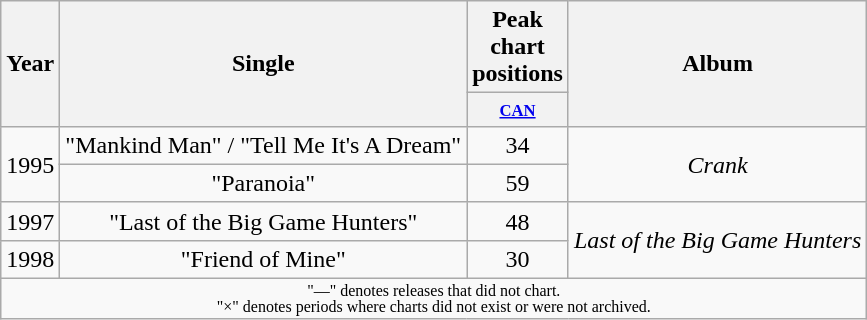<table class="wikitable" style="text-align:center;">
<tr>
<th rowspan="2">Year</th>
<th rowspan="2">Single</th>
<th colspan="1">Peak chart positions</th>
<th rowspan="2">Album</th>
</tr>
<tr style="font-size:smaller;">
<th width="40"><small><a href='#'>CAN</a></small><br></th>
</tr>
<tr>
<td rowspan=2>1995</td>
<td>"Mankind Man" / "Tell Me It's A Dream"</td>
<td align="center">34</td>
<td rowspan=2><em>Crank</em></td>
</tr>
<tr>
<td>"Paranoia"</td>
<td align="center">59</td>
</tr>
<tr>
<td>1997</td>
<td>"Last of the Big Game Hunters"</td>
<td align="center">48</td>
<td rowspan=2><em>Last of the Big Game Hunters</em></td>
</tr>
<tr>
<td>1998</td>
<td>"Friend of Mine"</td>
<td align="center">30</td>
</tr>
<tr>
<td colspan="5" style="font-size:8pt">"—" denotes releases that did not chart.<br>"×" denotes periods where charts did not exist or were not archived.</td>
</tr>
</table>
